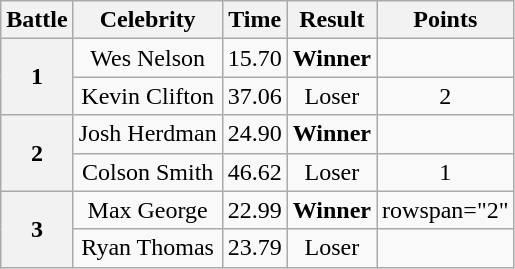<table class="wikitable plainrowheaders" style="text-align:center;">
<tr>
<th>Battle</th>
<th>Celebrity</th>
<th>Time</th>
<th>Result</th>
<th>Points</th>
</tr>
<tr>
<th rowspan=2>1</th>
<td>Wes Nelson</td>
<td>15.70</td>
<td><strong>Winner</strong></td>
<td></td>
</tr>
<tr>
<td>Kevin Clifton</td>
<td>37.06</td>
<td>Loser</td>
<td>2</td>
</tr>
<tr>
<th rowspan=2>2</th>
<td>Josh Herdman</td>
<td>24.90</td>
<td><strong>Winner</strong></td>
<td></td>
</tr>
<tr>
<td>Colson Smith</td>
<td>46.62</td>
<td>Loser</td>
<td>1</td>
</tr>
<tr>
<th rowspan=2>3</th>
<td>Max George</td>
<td>22.99</td>
<td><strong>Winner</strong></td>
<td>rowspan="2" </td>
</tr>
<tr>
<td>Ryan Thomas</td>
<td>23.79</td>
<td>Loser</td>
</tr>
</table>
